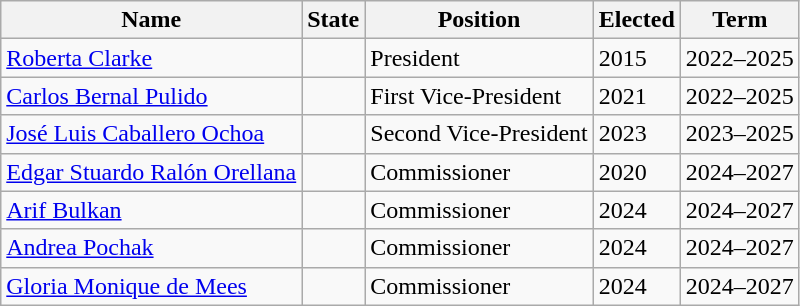<table border="1" class="wikitable" style="text-align:left">
<tr>
<th>Name</th>
<th>State</th>
<th>Position</th>
<th>Elected</th>
<th>Term</th>
</tr>
<tr>
<td><a href='#'>Roberta Clarke</a></td>
<td></td>
<td>President</td>
<td>2015</td>
<td>2022–2025</td>
</tr>
<tr>
<td><a href='#'>Carlos Bernal Pulido</a></td>
<td></td>
<td>First Vice-President</td>
<td>2021</td>
<td>2022–2025</td>
</tr>
<tr>
<td><a href='#'>José Luis Caballero Ochoa</a></td>
<td></td>
<td>Second Vice-President</td>
<td>2023</td>
<td>2023–2025</td>
</tr>
<tr>
<td><a href='#'>Edgar Stuardo Ralón Orellana</a></td>
<td></td>
<td>Commissioner</td>
<td>2020</td>
<td>2024–2027</td>
</tr>
<tr>
<td><a href='#'>Arif Bulkan</a></td>
<td></td>
<td>Commissioner</td>
<td>2024</td>
<td>2024–2027</td>
</tr>
<tr>
<td><a href='#'>Andrea Pochak</a></td>
<td></td>
<td>Commissioner</td>
<td>2024</td>
<td>2024–2027</td>
</tr>
<tr>
<td><a href='#'>Gloria Monique de Mees</a></td>
<td></td>
<td>Commissioner</td>
<td>2024</td>
<td>2024–2027</td>
</tr>
</table>
